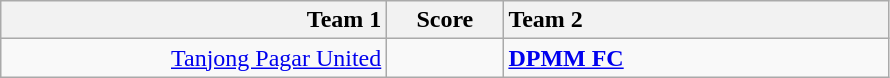<table class="wikitable" style="align:center">
<tr>
<th width=250 style="text-align:right">Team 1</th>
<th width=70 style="text-align:center">Score</th>
<th width=250 style="text-align:left">Team 2</th>
</tr>
<tr>
<td align="right"><a href='#'>Tanjong Pagar United</a></td>
<td align="center"><span><strong></strong></span></td>
<td><strong> <a href='#'>DPMM FC</a></strong></td>
</tr>
</table>
